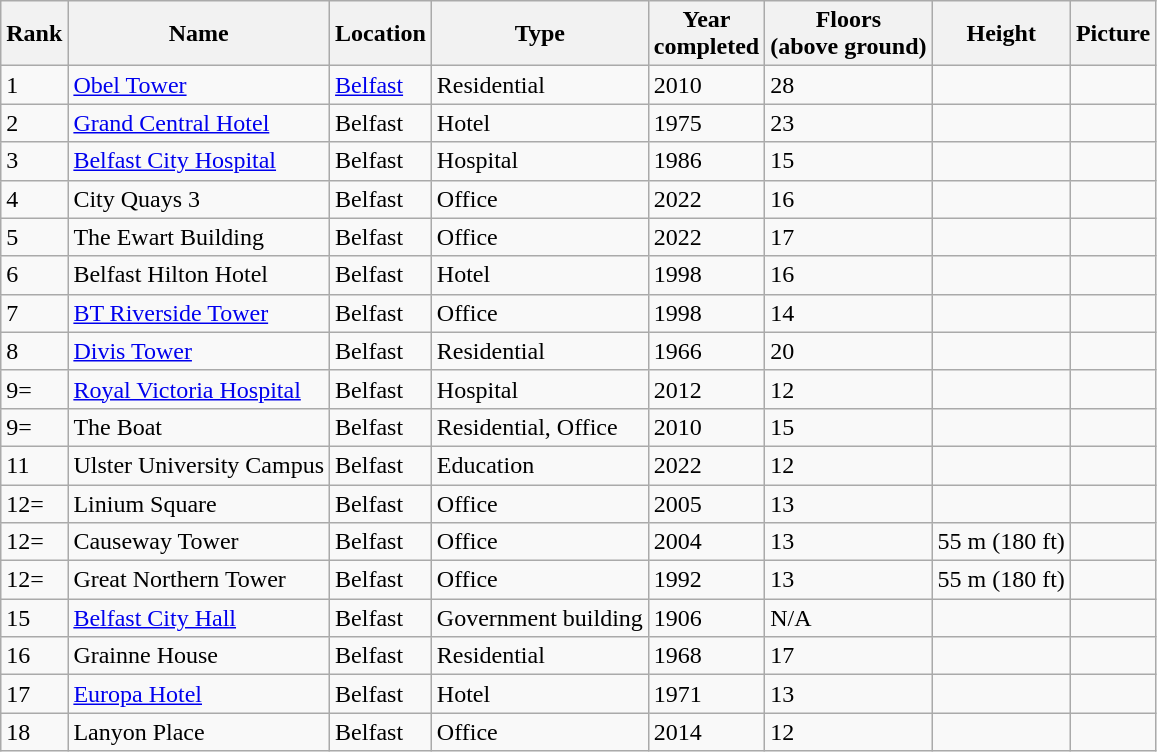<table class="wikitable sortable">
<tr>
<th data-sort-type="number">Rank</th>
<th>Name</th>
<th>Location</th>
<th>Type</th>
<th>Year<br>completed</th>
<th>Floors<br>(above ground)</th>
<th>Height</th>
<th class="unsortable">Picture</th>
</tr>
<tr style="vertical-align:top;">
<td>1</td>
<td><a href='#'>Obel Tower</a></td>
<td><a href='#'>Belfast</a></td>
<td>Residential</td>
<td>2010</td>
<td>28</td>
<td> </td>
<td></td>
</tr>
<tr style="vertical-align:top;">
<td>2</td>
<td><a href='#'>Grand Central Hotel</a></td>
<td>Belfast</td>
<td>Hotel</td>
<td>1975</td>
<td>23</td>
<td></td>
<td></td>
</tr>
<tr style="vertical-align:top;">
<td>3</td>
<td><a href='#'>Belfast City Hospital</a></td>
<td>Belfast</td>
<td>Hospital</td>
<td>1986</td>
<td>15</td>
<td></td>
<td></td>
</tr>
<tr>
<td>4</td>
<td>City Quays 3</td>
<td>Belfast</td>
<td>Office</td>
<td>2022</td>
<td>16</td>
<td> </td>
<td></td>
</tr>
<tr>
<td>5</td>
<td>The Ewart Building</td>
<td>Belfast</td>
<td>Office</td>
<td>2022</td>
<td>17</td>
<td></td>
<td></td>
</tr>
<tr style="vertical-align:top;">
<td>6</td>
<td>Belfast Hilton Hotel</td>
<td>Belfast</td>
<td>Hotel</td>
<td>1998</td>
<td>16</td>
<td></td>
<td></td>
</tr>
<tr style="vertical-align:top;">
<td>7</td>
<td><a href='#'>BT Riverside Tower</a></td>
<td>Belfast</td>
<td>Office</td>
<td>1998</td>
<td>14</td>
<td></td>
<td></td>
</tr>
<tr style="vertical-align:top;">
<td>8</td>
<td><a href='#'>Divis Tower</a></td>
<td>Belfast</td>
<td>Residential</td>
<td>1966</td>
<td>20</td>
<td></td>
<td></td>
</tr>
<tr style="vertical-align:top;">
<td>9=</td>
<td><a href='#'>Royal Victoria Hospital</a></td>
<td>Belfast</td>
<td>Hospital</td>
<td>2012</td>
<td>12</td>
<td></td>
<td></td>
</tr>
<tr style="vertical-align:top;">
<td>9=</td>
<td>The Boat</td>
<td>Belfast</td>
<td>Residential, Office</td>
<td>2010</td>
<td>15</td>
<td></td>
<td></td>
</tr>
<tr style="vertical-align:top;">
<td>11</td>
<td>Ulster University Campus</td>
<td>Belfast</td>
<td>Education</td>
<td>2022</td>
<td>12</td>
<td></td>
<td></td>
</tr>
<tr style="vertical-align:top;">
<td>12=</td>
<td>Linium Square</td>
<td>Belfast</td>
<td>Office</td>
<td>2005</td>
<td>13</td>
<td></td>
<td></td>
</tr>
<tr style="vertical-align:top;">
<td>12=</td>
<td>Causeway Tower</td>
<td>Belfast</td>
<td>Office</td>
<td>2004</td>
<td>13</td>
<td>55 m (180 ft)</td>
<td></td>
</tr>
<tr style="vertical-align:top;">
<td>12=</td>
<td>Great Northern Tower</td>
<td>Belfast</td>
<td>Office</td>
<td>1992</td>
<td>13</td>
<td>55 m (180 ft)</td>
<td></td>
</tr>
<tr style="vertical-align:top;">
<td>15</td>
<td><a href='#'>Belfast City Hall</a></td>
<td>Belfast</td>
<td>Government building</td>
<td>1906</td>
<td>N/A</td>
<td></td>
<td></td>
</tr>
<tr style="vertical-align:top;">
<td>16</td>
<td>Grainne House</td>
<td>Belfast</td>
<td>Residential</td>
<td>1968</td>
<td>17</td>
<td></td>
<td></td>
</tr>
<tr style="vertical-align:top;">
<td>17</td>
<td><a href='#'>Europa Hotel</a></td>
<td>Belfast</td>
<td>Hotel</td>
<td>1971</td>
<td>13</td>
<td></td>
<td></td>
</tr>
<tr style="vertical-align:top;">
<td>18</td>
<td>Lanyon Place</td>
<td>Belfast</td>
<td>Office</td>
<td>2014</td>
<td>12</td>
<td></td>
<td></td>
</tr>
</table>
